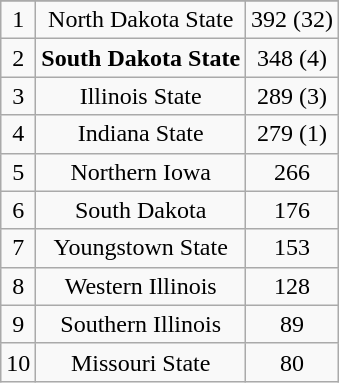<table class="wikitable">
<tr align="center">
</tr>
<tr align="center">
<td>1</td>
<td>North Dakota State</td>
<td>392 (32)</td>
</tr>
<tr align="center">
<td>2</td>
<td><strong>South Dakota State</strong></td>
<td>348 (4)</td>
</tr>
<tr align="center">
<td>3</td>
<td>Illinois State</td>
<td>289 (3)</td>
</tr>
<tr align="center">
<td>4</td>
<td>Indiana State</td>
<td>279 (1)</td>
</tr>
<tr align="center">
<td>5</td>
<td>Northern Iowa</td>
<td>266</td>
</tr>
<tr align="center">
<td>6</td>
<td>South Dakota</td>
<td>176</td>
</tr>
<tr align="center">
<td>7</td>
<td>Youngstown State</td>
<td>153</td>
</tr>
<tr align="center">
<td>8</td>
<td>Western Illinois</td>
<td>128</td>
</tr>
<tr align="center">
<td>9</td>
<td>Southern Illinois</td>
<td>89</td>
</tr>
<tr align="center">
<td>10</td>
<td>Missouri State</td>
<td>80</td>
</tr>
</table>
